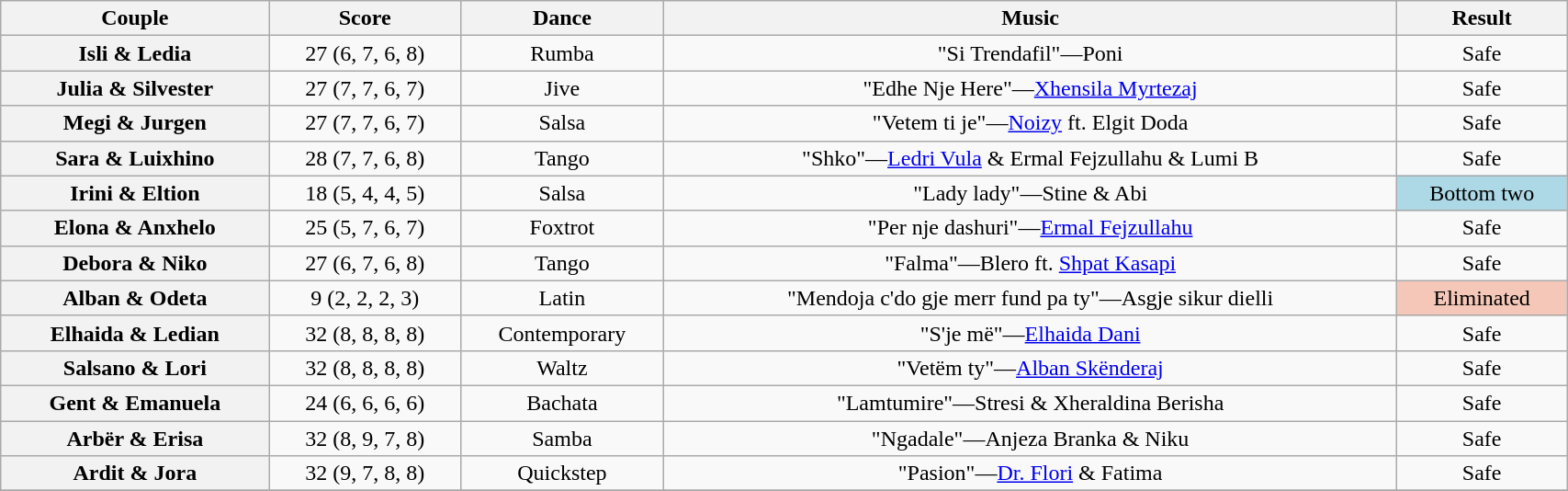<table class="wikitable sortable" style="text-align:center; width: 90%">
<tr>
<th scope="col">Couple</th>
<th scope="col">Score</th>
<th scope="col" class="unsortable">Dance</th>
<th scope="col" class="unsortable">Music</th>
<th scope="col" class="unsortable">Result</th>
</tr>
<tr>
<th scope="row">Isli & Ledia</th>
<td>27 (6, 7, 6, 8)</td>
<td>Rumba</td>
<td>"Si Trendafil"—Poni</td>
<td>Safe</td>
</tr>
<tr>
<th scope="row">Julia & Silvester</th>
<td>27 (7, 7, 6, 7)</td>
<td>Jive</td>
<td>"Edhe Nje Here"—<a href='#'>Xhensila Myrtezaj</a></td>
<td>Safe</td>
</tr>
<tr>
<th scope="row">Megi & Jurgen</th>
<td>27 (7, 7, 6, 7)</td>
<td>Salsa</td>
<td>"Vetem ti je"—<a href='#'>Noizy</a> ft. Elgit Doda</td>
<td>Safe</td>
</tr>
<tr>
<th scope="row">Sara & Luixhino</th>
<td>28 (7, 7, 6, 8)</td>
<td>Tango</td>
<td>"Shko"—<a href='#'>Ledri Vula</a> & Ermal Fejzullahu & Lumi B</td>
<td>Safe</td>
</tr>
<tr>
<th scope="row">Irini & Eltion</th>
<td>18 (5, 4, 4, 5)</td>
<td>Salsa</td>
<td>"Lady lady"—Stine & Abi</td>
<td bgcolor=lightblue>Bottom two</td>
</tr>
<tr>
<th scope="row">Elona & Anxhelo</th>
<td>25 (5, 7, 6, 7)</td>
<td>Foxtrot</td>
<td>"Per nje dashuri"—<a href='#'>Ermal Fejzullahu</a></td>
<td>Safe</td>
</tr>
<tr>
<th scope="row">Debora & Niko</th>
<td>27 (6, 7, 6, 8)</td>
<td>Tango</td>
<td>"Falma"—Blero ft. <a href='#'>Shpat Kasapi</a></td>
<td>Safe</td>
</tr>
<tr>
<th scope="row">Alban & Odeta</th>
<td>9 (2, 2, 2, 3)</td>
<td>Latin</td>
<td>"Mendoja c'do gje merr fund pa ty"—Asgje sikur dielli</td>
<td bgcolor= f4c7b8>Eliminated</td>
</tr>
<tr>
<th scope="row">Elhaida & Ledian</th>
<td>32 (8, 8, 8, 8)</td>
<td>Contemporary</td>
<td>"S'je më"—<a href='#'>Elhaida Dani</a></td>
<td>Safe</td>
</tr>
<tr>
<th scope="row">Salsano & Lori</th>
<td>32 (8, 8, 8, 8)</td>
<td>Waltz</td>
<td>"Vetëm ty"—<a href='#'>Alban Skënderaj</a></td>
<td>Safe</td>
</tr>
<tr>
<th scope="row">Gent & Emanuela</th>
<td>24 (6, 6, 6, 6)</td>
<td>Bachata</td>
<td>"Lamtumire"—Stresi & Xheraldina Berisha</td>
<td>Safe</td>
</tr>
<tr>
<th scope="row">Arbër & Erisa</th>
<td>32 (8, 9, 7, 8)</td>
<td>Samba</td>
<td>"Ngadale"—Anjeza Branka & Niku</td>
<td>Safe</td>
</tr>
<tr>
<th scope="row">Ardit & Jora</th>
<td>32 (9, 7, 8, 8)</td>
<td>Quickstep</td>
<td>"Pasion"—<a href='#'>Dr. Flori</a> & Fatima</td>
<td>Safe</td>
</tr>
<tr>
</tr>
</table>
